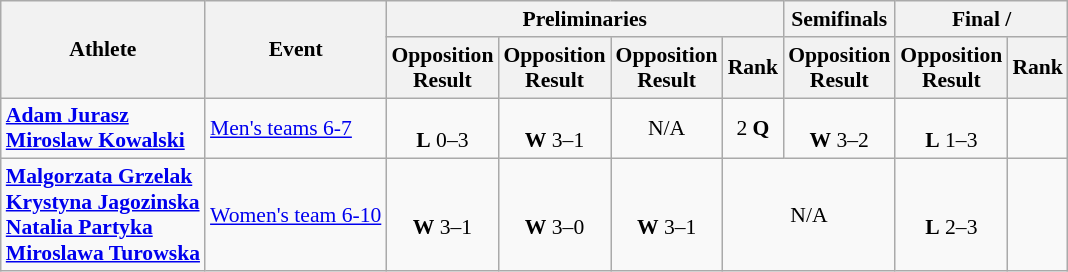<table class=wikitable style="font-size:90%">
<tr>
<th rowspan="2">Athlete</th>
<th rowspan="2">Event</th>
<th colspan="4">Preliminaries</th>
<th>Semifinals</th>
<th colspan="2">Final / </th>
</tr>
<tr>
<th>Opposition<br>Result</th>
<th>Opposition<br>Result</th>
<th>Opposition<br>Result</th>
<th>Rank</th>
<th>Opposition<br>Result</th>
<th>Opposition<br>Result</th>
<th>Rank</th>
</tr>
<tr>
<td><strong><a href='#'>Adam Jurasz</a></strong><br> <strong><a href='#'>Miroslaw Kowalski</a></strong></td>
<td><a href='#'>Men's teams 6-7</a></td>
<td align="center"><br><strong>L</strong> 0–3</td>
<td align="center"><br><strong>W</strong> 3–1</td>
<td align="center">N/A</td>
<td align="center">2 <strong>Q</strong></td>
<td align="center"><br><strong>W</strong> 3–2</td>
<td align="center"><br><strong>L</strong> 1–3</td>
<td align="center"></td>
</tr>
<tr>
<td><strong><a href='#'>Malgorzata Grzelak</a></strong><br> <strong><a href='#'>Krystyna Jagozinska</a></strong><br> <strong><a href='#'>Natalia Partyka</a></strong><br> <strong><a href='#'>Miroslawa Turowska</a></strong></td>
<td><a href='#'>Women's team 6-10</a></td>
<td align="center"><br><strong>W</strong> 3–1</td>
<td align="center"><br><strong>W</strong> 3–0</td>
<td align="center"><br><strong>W</strong> 3–1</td>
<td align="center" colspan="2">N/A</td>
<td align="center"><br><strong>L</strong> 2–3</td>
<td align="center"></td>
</tr>
</table>
